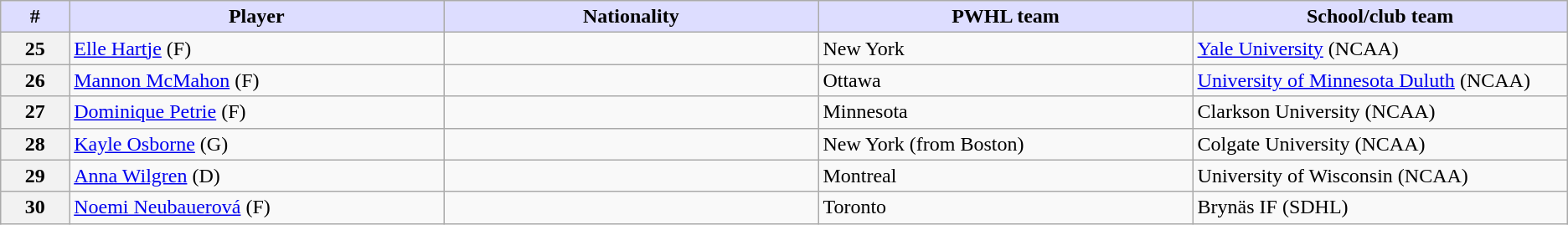<table class="wikitable">
<tr>
<th style="background:#ddf; width:2.75%;">#</th>
<th style="background:#ddf; width:15.0%;">Player</th>
<th style="background:#ddf; width:15.0%;">Nationality</th>
<th style="background:#ddf; width:15.0%;">PWHL team</th>
<th style="background:#ddf; width:15.0%;">School/club team</th>
</tr>
<tr>
<th>25</th>
<td><a href='#'>Elle Hartje</a> (F)</td>
<td></td>
<td>New York</td>
<td><a href='#'>Yale University</a> (NCAA)</td>
</tr>
<tr>
<th>26</th>
<td><a href='#'>Mannon McMahon</a> (F)</td>
<td></td>
<td>Ottawa</td>
<td><a href='#'>University of Minnesota Duluth</a> (NCAA)</td>
</tr>
<tr>
<th>27</th>
<td><a href='#'>Dominique Petrie</a> (F)</td>
<td></td>
<td>Minnesota</td>
<td>Clarkson University (NCAA)</td>
</tr>
<tr>
<th>28</th>
<td><a href='#'>Kayle Osborne</a> (G)</td>
<td></td>
<td>New York (from Boston)</td>
<td>Colgate University (NCAA)</td>
</tr>
<tr>
<th>29</th>
<td><a href='#'>Anna Wilgren</a> (D)</td>
<td></td>
<td>Montreal</td>
<td>University of Wisconsin (NCAA)</td>
</tr>
<tr>
<th>30</th>
<td><a href='#'>Noemi Neubauerová</a> (F)</td>
<td></td>
<td>Toronto</td>
<td>Brynäs IF (SDHL)</td>
</tr>
</table>
